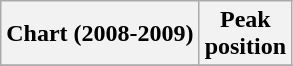<table class="wikitable plainrowheaders" style="text-align:center">
<tr>
<th scope="col">Chart (2008-2009)</th>
<th scope="col">Peak<br>position</th>
</tr>
<tr>
</tr>
</table>
